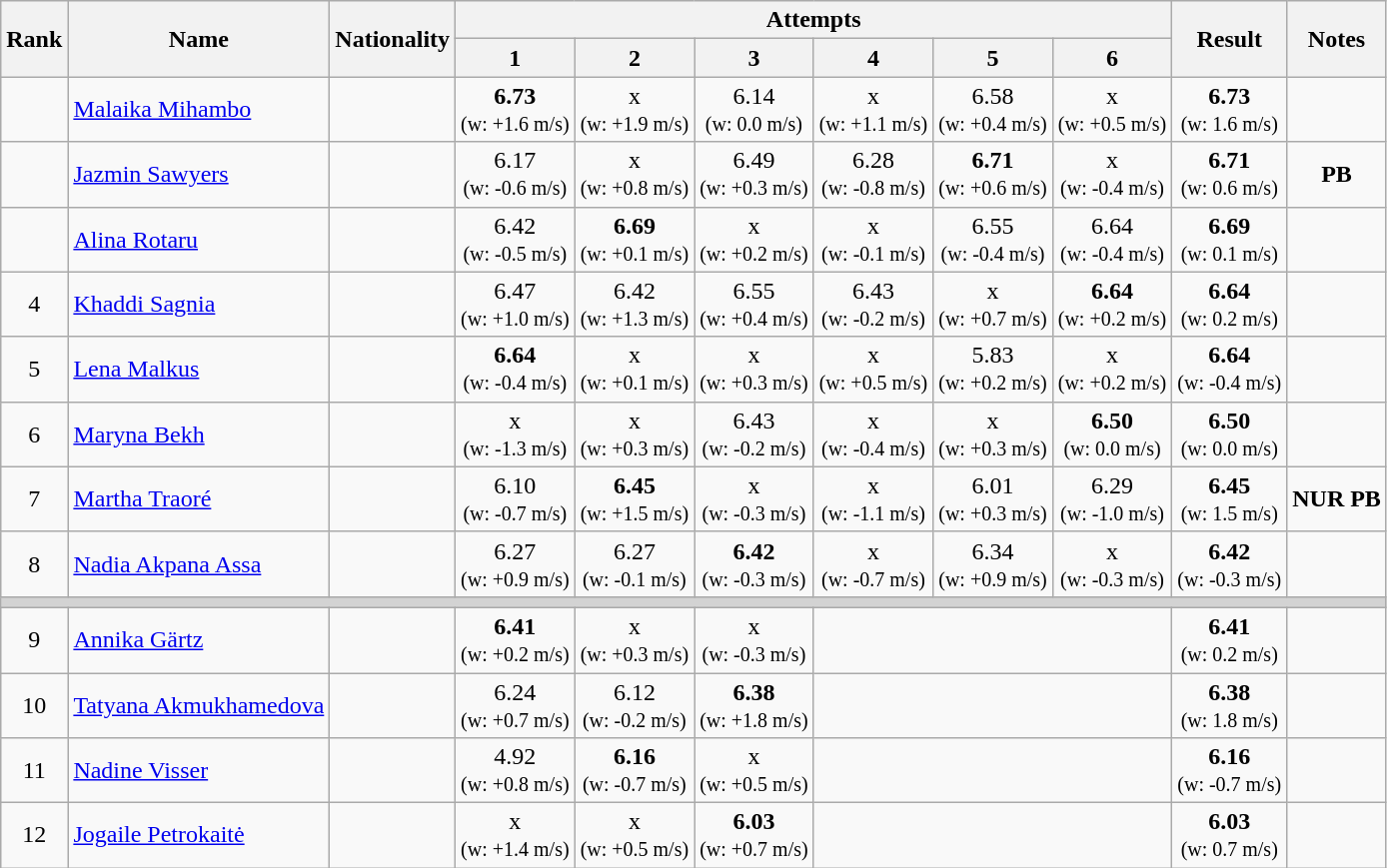<table class="wikitable sortable" style="text-align:center">
<tr>
<th rowspan=2>Rank</th>
<th rowspan=2>Name</th>
<th rowspan=2>Nationality</th>
<th colspan=6>Attempts</th>
<th rowspan=2>Result</th>
<th rowspan=2>Notes</th>
</tr>
<tr>
<th>1</th>
<th>2</th>
<th>3</th>
<th>4</th>
<th>5</th>
<th>6</th>
</tr>
<tr>
<td></td>
<td align=left><a href='#'>Malaika Mihambo</a></td>
<td align=left></td>
<td><strong>6.73</strong><br><small>(w: +1.6 m/s)</small></td>
<td>x<br><small>(w: +1.9 m/s)</small></td>
<td>6.14<br><small>(w: 0.0 m/s)</small></td>
<td>x<br><small>(w: +1.1 m/s)</small></td>
<td>6.58<br><small>(w: +0.4 m/s)</small></td>
<td>x<br><small>(w: +0.5 m/s)</small></td>
<td><strong>6.73</strong><br><small>(w: 1.6 m/s)</small></td>
<td></td>
</tr>
<tr>
<td></td>
<td align=left><a href='#'>Jazmin Sawyers</a></td>
<td align=left></td>
<td>6.17<br><small>(w: -0.6 m/s)</small></td>
<td>x<br><small>(w: +0.8 m/s)</small></td>
<td>6.49<br><small>(w: +0.3 m/s)</small></td>
<td>6.28<br><small>(w: -0.8 m/s)</small></td>
<td><strong>6.71</strong><br><small>(w: +0.6 m/s)</small></td>
<td>x<br><small>(w: -0.4 m/s)</small></td>
<td><strong>6.71</strong><br><small>(w: 0.6 m/s)</small></td>
<td><strong>PB</strong></td>
</tr>
<tr>
<td></td>
<td align=left><a href='#'>Alina Rotaru</a></td>
<td align=left></td>
<td>6.42<br><small>(w: -0.5 m/s)</small></td>
<td><strong>6.69</strong><br><small>(w: +0.1 m/s)</small></td>
<td>x<br><small>(w: +0.2 m/s)</small></td>
<td>x<br><small>(w: -0.1 m/s)</small></td>
<td>6.55<br><small>(w: -0.4 m/s)</small></td>
<td>6.64<br><small>(w: -0.4 m/s)</small></td>
<td><strong>6.69</strong><br><small>(w: 0.1 m/s)</small></td>
<td></td>
</tr>
<tr>
<td>4</td>
<td align=left><a href='#'>Khaddi Sagnia</a></td>
<td align=left></td>
<td>6.47<br><small>(w: +1.0 m/s)</small></td>
<td>6.42<br><small>(w: +1.3 m/s)</small></td>
<td>6.55<br><small>(w: +0.4 m/s)</small></td>
<td>6.43<br><small>(w: -0.2 m/s)</small></td>
<td>x<br><small>(w: +0.7 m/s)</small></td>
<td><strong>6.64</strong><br><small>(w: +0.2 m/s)</small></td>
<td><strong>6.64</strong><br><small>(w: 0.2 m/s)</small></td>
<td></td>
</tr>
<tr>
<td>5</td>
<td align=left><a href='#'>Lena Malkus</a></td>
<td align=left></td>
<td><strong>6.64</strong><br><small>(w: -0.4 m/s)</small></td>
<td>x<br><small>(w: +0.1 m/s)</small></td>
<td>x<br><small>(w: +0.3 m/s)</small></td>
<td>x<br><small>(w: +0.5 m/s)</small></td>
<td>5.83<br><small>(w: +0.2 m/s)</small></td>
<td>x<br><small>(w: +0.2 m/s)</small></td>
<td><strong>6.64</strong><br><small>(w: -0.4 m/s)</small></td>
<td></td>
</tr>
<tr>
<td>6</td>
<td align=left><a href='#'>Maryna Bekh</a></td>
<td align=left></td>
<td>x<br><small>(w: -1.3 m/s)</small></td>
<td>x<br><small>(w: +0.3 m/s)</small></td>
<td>6.43<br><small>(w: -0.2 m/s)</small></td>
<td>x<br><small>(w: -0.4 m/s)</small></td>
<td>x<br><small>(w: +0.3 m/s)</small></td>
<td><strong>6.50</strong><br><small>(w: 0.0 m/s)</small></td>
<td><strong>6.50</strong><br><small>(w: 0.0 m/s)</small></td>
<td></td>
</tr>
<tr>
<td>7</td>
<td align=left><a href='#'>Martha Traoré</a></td>
<td align=left></td>
<td>6.10<br><small>(w: -0.7 m/s)</small></td>
<td><strong>6.45</strong><br><small>(w: +1.5 m/s)</small></td>
<td>x<br><small>(w: -0.3 m/s)</small></td>
<td>x<br><small>(w: -1.1 m/s)</small></td>
<td>6.01<br><small>(w: +0.3 m/s)</small></td>
<td>6.29<br><small>(w: -1.0 m/s)</small></td>
<td><strong>6.45</strong><br><small>(w: 1.5 m/s)</small></td>
<td><strong>NUR PB</strong></td>
</tr>
<tr>
<td>8</td>
<td align=left><a href='#'>Nadia Akpana Assa</a></td>
<td align=left></td>
<td>6.27<br><small>(w: +0.9 m/s)</small></td>
<td>6.27<br><small>(w: -0.1 m/s)</small></td>
<td><strong>6.42</strong><br><small>(w: -0.3 m/s)</small></td>
<td>x<br><small>(w: -0.7 m/s)</small></td>
<td>6.34<br><small>(w: +0.9 m/s)</small></td>
<td>x<br><small>(w: -0.3 m/s)</small></td>
<td><strong>6.42</strong><br><small>(w: -0.3 m/s)</small></td>
<td></td>
</tr>
<tr>
<td colspan=11 bgcolor=lightgray></td>
</tr>
<tr>
<td>9</td>
<td align=left><a href='#'>Annika Gärtz</a></td>
<td align=left></td>
<td><strong>6.41</strong><br><small>(w: +0.2 m/s)</small></td>
<td>x<br><small>(w: +0.3 m/s)</small></td>
<td>x<br><small>(w: -0.3 m/s)</small></td>
<td colspan=3></td>
<td><strong>6.41</strong><br><small>(w: 0.2 m/s)</small></td>
<td></td>
</tr>
<tr>
<td>10</td>
<td align=left><a href='#'>Tatyana Akmukhamedova</a></td>
<td align=left></td>
<td>6.24<br><small>(w: +0.7 m/s)</small></td>
<td>6.12<br><small>(w: -0.2 m/s)</small></td>
<td><strong>6.38</strong><br><small>(w: +1.8 m/s)</small></td>
<td colspan=3></td>
<td><strong>6.38</strong><br><small>(w: 1.8 m/s)</small></td>
<td></td>
</tr>
<tr>
<td>11</td>
<td align=left><a href='#'>Nadine Visser</a></td>
<td align=left></td>
<td>4.92<br><small>(w: +0.8 m/s)</small></td>
<td><strong>6.16</strong><br><small>(w: -0.7 m/s)</small></td>
<td>x<br><small>(w: +0.5 m/s)</small></td>
<td colspan=3></td>
<td><strong>6.16</strong><br><small>(w: -0.7 m/s)</small></td>
<td></td>
</tr>
<tr>
<td>12</td>
<td align=left><a href='#'>Jogaile Petrokaitė</a></td>
<td align=left></td>
<td>x<br><small>(w: +1.4 m/s)</small></td>
<td>x<br><small>(w: +0.5 m/s)</small></td>
<td><strong>6.03</strong><br><small>(w: +0.7 m/s)</small></td>
<td colspan=3></td>
<td><strong>6.03</strong><br><small>(w: 0.7 m/s)</small></td>
<td></td>
</tr>
</table>
